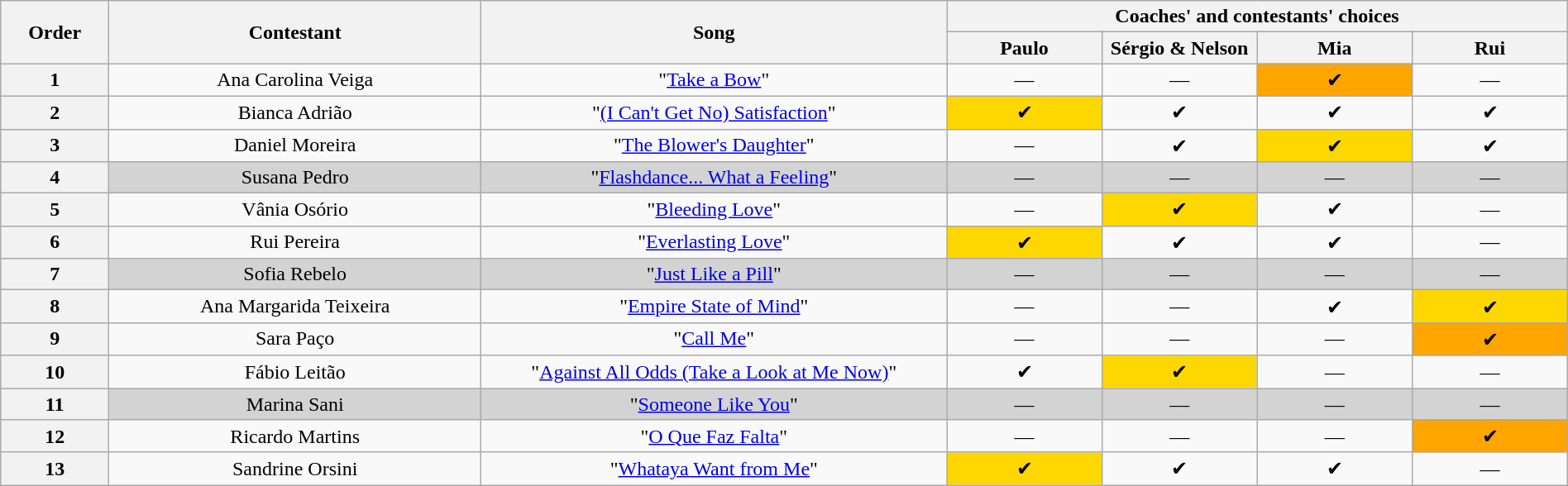<table class="wikitable" style="text-align:center; width:100%">
<tr>
<th rowspan="2" width="03%">Order</th>
<th rowspan="2" width="12%">Contestant</th>
<th rowspan="2" width="15%">Song</th>
<th colspan="4" width="24%">Coaches' and contestants' choices</th>
</tr>
<tr>
<th width="05%">Paulo</th>
<th width="05%">Sérgio & Nelson</th>
<th width="05%">Mia</th>
<th width="05%">Rui</th>
</tr>
<tr>
<th>1</th>
<td>Ana Carolina Veiga</td>
<td>"<a href='#'>Take a Bow</a>"</td>
<td>—</td>
<td>—</td>
<td style="background:orange">✔</td>
<td>—</td>
</tr>
<tr>
<th>2</th>
<td>Bianca Adrião</td>
<td>"<a href='#'>(I Can't Get No) Satisfaction</a>"</td>
<td style="background:gold">✔</td>
<td>✔</td>
<td>✔</td>
<td>✔</td>
</tr>
<tr>
<th>3</th>
<td>Daniel Moreira</td>
<td>"<a href='#'>The Blower's Daughter</a>"</td>
<td>—</td>
<td>✔</td>
<td style="background:gold">✔</td>
<td>✔</td>
</tr>
<tr style="background:lightgrey">
<th>4</th>
<td>Susana Pedro</td>
<td>"<a href='#'>Flashdance... What a Feeling</a>"</td>
<td>—</td>
<td>—</td>
<td>—</td>
<td>—</td>
</tr>
<tr>
<th>5</th>
<td>Vânia Osório</td>
<td>"<a href='#'>Bleeding Love</a>"</td>
<td>—</td>
<td style="background:gold">✔</td>
<td>✔</td>
<td>—</td>
</tr>
<tr>
<th>6</th>
<td>Rui Pereira</td>
<td>"<a href='#'>Everlasting Love</a>"</td>
<td style="background:gold">✔</td>
<td>✔</td>
<td>✔</td>
<td>—</td>
</tr>
<tr style="background:lightgrey">
<th>7</th>
<td>Sofia Rebelo</td>
<td>"<a href='#'>Just Like a Pill</a>"</td>
<td>—</td>
<td>—</td>
<td>—</td>
<td>—</td>
</tr>
<tr>
<th>8</th>
<td>Ana Margarida Teixeira</td>
<td>"<a href='#'>Empire State of Mind</a>"</td>
<td>—</td>
<td>—</td>
<td>✔</td>
<td style="background:gold">✔</td>
</tr>
<tr>
<th>9</th>
<td>Sara Paço</td>
<td>"<a href='#'>Call Me</a>"</td>
<td>—</td>
<td>—</td>
<td>—</td>
<td style="background:orange">✔</td>
</tr>
<tr>
<th>10</th>
<td>Fábio Leitão</td>
<td>"<a href='#'>Against All Odds (Take a Look at Me Now)</a>"</td>
<td>✔</td>
<td style="background:gold">✔</td>
<td>—</td>
<td>—</td>
</tr>
<tr style="background:lightgrey">
<th>11</th>
<td>Marina Sani</td>
<td>"<a href='#'>Someone Like You</a>"</td>
<td>—</td>
<td>—</td>
<td>—</td>
<td>—</td>
</tr>
<tr>
<th>12</th>
<td>Ricardo Martins</td>
<td>"<a href='#'>O Que Faz Falta</a>"</td>
<td>—</td>
<td>—</td>
<td>—</td>
<td style="background:orange">✔</td>
</tr>
<tr>
<th>13</th>
<td>Sandrine Orsini</td>
<td>"<a href='#'>Whataya Want from Me</a>"</td>
<td style="background:gold">✔</td>
<td>✔</td>
<td>✔</td>
<td>—</td>
</tr>
</table>
